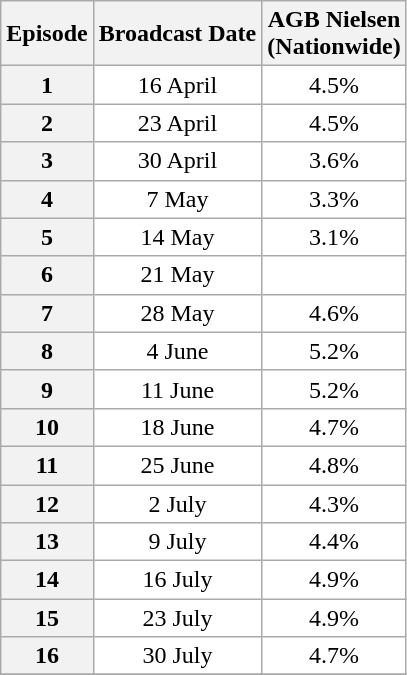<table class=wikitable style=text-align:center;background:#ffffff>
<tr>
<th>Episode</th>
<th>Broadcast Date</th>
<th>AGB Nielsen<br>(Nationwide)<br></th>
</tr>
<tr>
<th>1</th>
<td>16 April</td>
<td>4.5%</td>
</tr>
<tr>
<th>2</th>
<td>23 April</td>
<td>4.5%</td>
</tr>
<tr>
<th>3</th>
<td>30 April</td>
<td>3.6%</td>
</tr>
<tr>
<th>4</th>
<td>7 May</td>
<td>3.3%</td>
</tr>
<tr>
<th>5</th>
<td>14 May</td>
<td>3.1%</td>
</tr>
<tr>
<th>6</th>
<td>21 May</td>
<td></td>
</tr>
<tr>
<th>7</th>
<td>28 May</td>
<td>4.6%</td>
</tr>
<tr>
<th>8</th>
<td>4 June</td>
<td>5.2%</td>
</tr>
<tr>
<th>9</th>
<td>11 June</td>
<td>5.2%</td>
</tr>
<tr>
<th>10</th>
<td>18 June</td>
<td>4.7%</td>
</tr>
<tr>
<th>11</th>
<td>25 June</td>
<td>4.8%</td>
</tr>
<tr>
<th>12</th>
<td>2 July</td>
<td>4.3%</td>
</tr>
<tr>
<th>13</th>
<td>9 July</td>
<td>4.4%</td>
</tr>
<tr>
<th>14</th>
<td>16 July</td>
<td>4.9%</td>
</tr>
<tr>
<th>15</th>
<td>23 July</td>
<td>4.9%</td>
</tr>
<tr>
<th>16</th>
<td>30 July</td>
<td>4.7%</td>
</tr>
<tr>
</tr>
</table>
